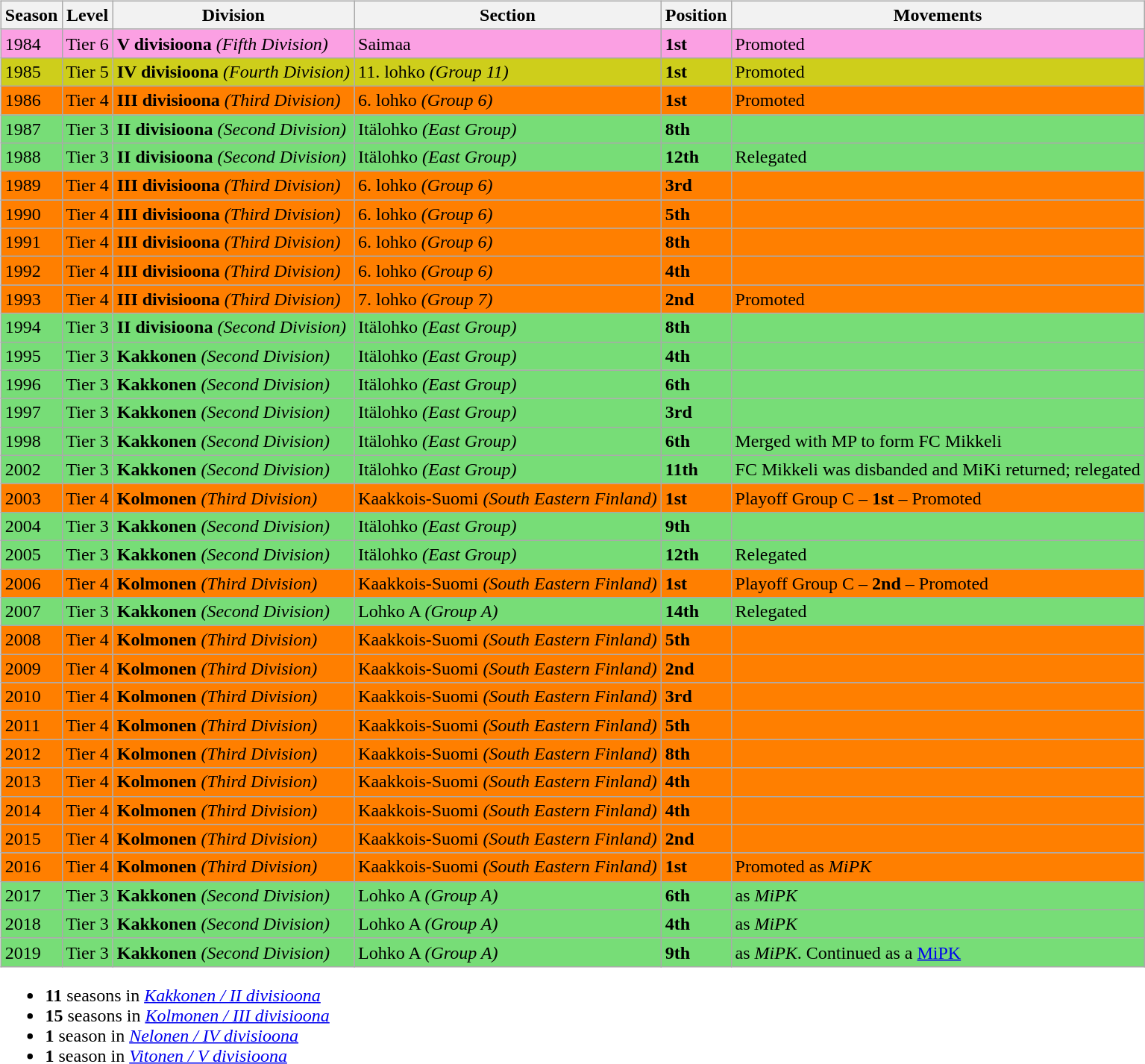<table>
<tr>
<td valign="top" width=0%><br><table class="wikitable">
<tr style="background:#f0f6fa;">
<th><strong>Season</strong></th>
<th><strong>Level</strong></th>
<th><strong>Division</strong></th>
<th><strong>Section</strong></th>
<th><strong>Position</strong></th>
<th><strong>Movements</strong></th>
</tr>
<tr>
<td style="background:#FBA0E3;">1984</td>
<td style="background:#FBA0E3;">Tier 6</td>
<td style="background:#FBA0E3;"><strong>V divisioona</strong> <em>(Fifth Division)</em></td>
<td style="background:#FBA0E3;">Saimaa</td>
<td style="background:#FBA0E3;"><strong>1st</strong></td>
<td style="background:#FBA0E3;">Promoted</td>
</tr>
<tr>
<td style="background:#CECE1B;">1985</td>
<td style="background:#CECE1B;">Tier 5</td>
<td style="background:#CECE1B;"><strong>IV divisioona</strong> <em>(Fourth Division)</em></td>
<td style="background:#CECE1B;">11. lohko <em>(Group 11)</em></td>
<td style="background:#CECE1B;"><strong>1st</strong></td>
<td style="background:#CECE1B;">Promoted</td>
</tr>
<tr>
<td style="background:#FF7F00;">1986</td>
<td style="background:#FF7F00;">Tier 4</td>
<td style="background:#FF7F00;"><strong>III divisioona</strong> <em>(Third Division)</em></td>
<td style="background:#FF7F00;">6. lohko <em>(Group 6)</em></td>
<td style="background:#FF7F00;"><strong>1st</strong></td>
<td style="background:#FF7F00;">Promoted</td>
</tr>
<tr>
<td style="background:#77DD77;">1987</td>
<td style="background:#77DD77;">Tier 3</td>
<td style="background:#77DD77;"><strong>II divisioona</strong> <em>(Second Division)</em></td>
<td style="background:#77DD77;">Itälohko <em>(East Group)</em></td>
<td style="background:#77DD77;"><strong>8th</strong></td>
<td style="background:#77DD77;"></td>
</tr>
<tr>
<td style="background:#77DD77;">1988</td>
<td style="background:#77DD77;">Tier 3</td>
<td style="background:#77DD77;"><strong>II divisioona</strong> <em>(Second Division)</em></td>
<td style="background:#77DD77;">Itälohko <em>(East Group)</em></td>
<td style="background:#77DD77;"><strong>12th</strong></td>
<td style="background:#77DD77;">Relegated</td>
</tr>
<tr>
<td style="background:#FF7F00;">1989</td>
<td style="background:#FF7F00;">Tier 4</td>
<td style="background:#FF7F00;"><strong>III divisioona</strong> <em>(Third Division)</em></td>
<td style="background:#FF7F00;">6. lohko <em>(Group 6)</em></td>
<td style="background:#FF7F00;"><strong>3rd</strong></td>
<td style="background:#FF7F00;"></td>
</tr>
<tr>
<td style="background:#FF7F00;">1990</td>
<td style="background:#FF7F00;">Tier 4</td>
<td style="background:#FF7F00;"><strong>III divisioona</strong> <em>(Third Division)</em></td>
<td style="background:#FF7F00;">6. lohko <em>(Group 6)</em></td>
<td style="background:#FF7F00;"><strong>5th</strong></td>
<td style="background:#FF7F00;"></td>
</tr>
<tr>
<td style="background:#FF7F00;">1991</td>
<td style="background:#FF7F00;">Tier 4</td>
<td style="background:#FF7F00;"><strong>III divisioona</strong> <em>(Third Division)</em></td>
<td style="background:#FF7F00;">6. lohko <em>(Group 6)</em></td>
<td style="background:#FF7F00;"><strong>8th</strong></td>
<td style="background:#FF7F00;"></td>
</tr>
<tr>
<td style="background:#FF7F00;">1992</td>
<td style="background:#FF7F00;">Tier 4</td>
<td style="background:#FF7F00;"><strong>III divisioona</strong> <em>(Third Division)</em></td>
<td style="background:#FF7F00;">6. lohko <em>(Group 6)</em></td>
<td style="background:#FF7F00;"><strong>4th</strong></td>
<td style="background:#FF7F00;"></td>
</tr>
<tr>
<td style="background:#FF7F00;">1993</td>
<td style="background:#FF7F00;">Tier 4</td>
<td style="background:#FF7F00;"><strong>III divisioona</strong> <em>(Third Division)</em></td>
<td style="background:#FF7F00;">7. lohko <em>(Group 7)</em></td>
<td style="background:#FF7F00;"><strong>2nd</strong></td>
<td style="background:#FF7F00;">Promoted</td>
</tr>
<tr>
<td style="background:#77DD77;">1994</td>
<td style="background:#77DD77;">Tier 3</td>
<td style="background:#77DD77;"><strong>II divisioona</strong> <em>(Second Division)</em></td>
<td style="background:#77DD77;">Itälohko <em>(East Group)</em></td>
<td style="background:#77DD77;"><strong>8th</strong></td>
<td style="background:#77DD77;"></td>
</tr>
<tr>
<td style="background:#77DD77;">1995</td>
<td style="background:#77DD77;">Tier 3</td>
<td style="background:#77DD77;"><strong>Kakkonen</strong> <em>(Second Division)</em></td>
<td style="background:#77DD77;">Itälohko <em>(East Group)</em></td>
<td style="background:#77DD77;"><strong>4th</strong></td>
<td style="background:#77DD77;"></td>
</tr>
<tr>
<td style="background:#77DD77;">1996</td>
<td style="background:#77DD77;">Tier 3</td>
<td style="background:#77DD77;"><strong>Kakkonen</strong> <em>(Second Division)</em></td>
<td style="background:#77DD77;">Itälohko <em>(East Group)</em></td>
<td style="background:#77DD77;"><strong>6th</strong></td>
<td style="background:#77DD77;"></td>
</tr>
<tr>
<td style="background:#77DD77;">1997</td>
<td style="background:#77DD77;">Tier 3</td>
<td style="background:#77DD77;"><strong>Kakkonen</strong> <em>(Second Division)</em></td>
<td style="background:#77DD77;">Itälohko <em>(East Group)</em></td>
<td style="background:#77DD77;"><strong>3rd</strong></td>
<td style="background:#77DD77;"></td>
</tr>
<tr>
<td style="background:#77DD77;">1998</td>
<td style="background:#77DD77;">Tier 3</td>
<td style="background:#77DD77;"><strong>Kakkonen</strong> <em>(Second Division)</em></td>
<td style="background:#77DD77;">Itälohko <em>(East Group)</em></td>
<td style="background:#77DD77;"><strong>6th</strong></td>
<td style="background:#77DD77;">Merged with MP to form FC Mikkeli</td>
</tr>
<tr>
<td style="background:#77DD77;">2002</td>
<td style="background:#77DD77;">Tier 3</td>
<td style="background:#77DD77;"><strong>Kakkonen</strong> <em>(Second Division)</em></td>
<td style="background:#77DD77;">Itälohko <em>(East Group)</em></td>
<td style="background:#77DD77;"><strong>11th</strong></td>
<td style="background:#77DD77;">FC Mikkeli was disbanded and MiKi returned; relegated</td>
</tr>
<tr>
<td style="background:#FF7F00;">2003</td>
<td style="background:#FF7F00;">Tier 4</td>
<td style="background:#FF7F00;"><strong>Kolmonen</strong> <em>(Third Division)</em></td>
<td style="background:#FF7F00;">Kaakkois-Suomi <em>(South Eastern Finland)</em></td>
<td style="background:#FF7F00;"><strong>1st</strong></td>
<td style="background:#FF7F00;">Playoff Group C – <strong>1st</strong> – Promoted</td>
</tr>
<tr>
<td style="background:#77DD77;">2004</td>
<td style="background:#77DD77;">Tier 3</td>
<td style="background:#77DD77;"><strong>Kakkonen</strong> <em>(Second Division)</em></td>
<td style="background:#77DD77;">Itälohko <em>(East Group)</em></td>
<td style="background:#77DD77;"><strong>9th</strong></td>
<td style="background:#77DD77;"></td>
</tr>
<tr>
<td style="background:#77DD77;">2005</td>
<td style="background:#77DD77;">Tier 3</td>
<td style="background:#77DD77;"><strong>Kakkonen</strong> <em>(Second Division)</em></td>
<td style="background:#77DD77;">Itälohko <em>(East Group)</em></td>
<td style="background:#77DD77;"><strong>12th</strong></td>
<td style="background:#77DD77;">Relegated</td>
</tr>
<tr>
<td style="background:#FF7F00;">2006</td>
<td style="background:#FF7F00;">Tier 4</td>
<td style="background:#FF7F00;"><strong>Kolmonen</strong> <em>(Third Division)</em></td>
<td style="background:#FF7F00;">Kaakkois-Suomi <em>(South Eastern Finland)</em></td>
<td style="background:#FF7F00;"><strong>1st</strong></td>
<td style="background:#FF7F00;">Playoff Group C – <strong>2nd</strong> – Promoted</td>
</tr>
<tr>
<td style="background:#77DD77;">2007</td>
<td style="background:#77DD77;">Tier 3</td>
<td style="background:#77DD77;"><strong>Kakkonen</strong> <em>(Second Division)</em></td>
<td style="background:#77DD77;">Lohko A <em>(Group A)</em></td>
<td style="background:#77DD77;"><strong>14th</strong></td>
<td style="background:#77DD77;">Relegated</td>
</tr>
<tr>
<td style="background:#FF7F00;">2008</td>
<td style="background:#FF7F00;">Tier 4</td>
<td style="background:#FF7F00;"><strong>Kolmonen</strong> <em>(Third Division)</em></td>
<td style="background:#FF7F00;">Kaakkois-Suomi <em>(South Eastern Finland)</em></td>
<td style="background:#FF7F00;"><strong>5th</strong></td>
<td style="background:#FF7F00;"></td>
</tr>
<tr>
<td style="background:#FF7F00;">2009</td>
<td style="background:#FF7F00;">Tier 4</td>
<td style="background:#FF7F00;"><strong>Kolmonen</strong> <em>(Third Division)</em></td>
<td style="background:#FF7F00;">Kaakkois-Suomi <em>(South Eastern Finland)</em></td>
<td style="background:#FF7F00;"><strong>2nd</strong></td>
<td style="background:#FF7F00;"></td>
</tr>
<tr>
<td style="background:#FF7F00;">2010</td>
<td style="background:#FF7F00;">Tier 4</td>
<td style="background:#FF7F00;"><strong>Kolmonen</strong> <em>(Third Division)</em></td>
<td style="background:#FF7F00;">Kaakkois-Suomi <em>(South Eastern Finland)</em></td>
<td style="background:#FF7F00;"><strong>3rd</strong></td>
<td style="background:#FF7F00;"></td>
</tr>
<tr>
<td style="background:#FF7F00;">2011</td>
<td style="background:#FF7F00;">Tier 4</td>
<td style="background:#FF7F00;"><strong>Kolmonen</strong> <em>(Third Division)</em></td>
<td style="background:#FF7F00;">Kaakkois-Suomi <em>(South Eastern Finland)</em></td>
<td style="background:#FF7F00;"><strong>5th</strong></td>
<td style="background:#FF7F00;"></td>
</tr>
<tr>
<td style="background:#FF7F00;">2012</td>
<td style="background:#FF7F00;">Tier 4</td>
<td style="background:#FF7F00;"><strong>Kolmonen</strong> <em>(Third Division)</em></td>
<td style="background:#FF7F00;">Kaakkois-Suomi <em>(South Eastern Finland)</em></td>
<td style="background:#FF7F00;"><strong>8th</strong></td>
<td style="background:#FF7F00;"></td>
</tr>
<tr>
<td style="background:#FF7F00;">2013</td>
<td style="background:#FF7F00;">Tier 4</td>
<td style="background:#FF7F00;"><strong>Kolmonen</strong> <em>(Third Division)</em></td>
<td style="background:#FF7F00;">Kaakkois-Suomi <em>(South Eastern Finland)</em></td>
<td style="background:#FF7F00;"><strong>4th</strong></td>
<td style="background:#FF7F00;"></td>
</tr>
<tr>
<td style="background:#FF7F00;">2014</td>
<td style="background:#FF7F00;">Tier 4</td>
<td style="background:#FF7F00;"><strong>Kolmonen</strong> <em>(Third Division)</em></td>
<td style="background:#FF7F00;">Kaakkois-Suomi <em>(South Eastern Finland)</em></td>
<td style="background:#FF7F00;"><strong>4th</strong></td>
<td style="background:#FF7F00;"></td>
</tr>
<tr>
<td style="background:#FF7F00;">2015</td>
<td style="background:#FF7F00;">Tier 4</td>
<td style="background:#FF7F00;"><strong>Kolmonen</strong> <em>(Third Division)</em></td>
<td style="background:#FF7F00;">Kaakkois-Suomi <em>(South Eastern Finland)</em></td>
<td style="background:#FF7F00;"><strong>2nd</strong></td>
<td style="background:#FF7F00;"></td>
</tr>
<tr>
<td style="background:#FF7F00;">2016</td>
<td style="background:#FF7F00;">Tier 4</td>
<td style="background:#FF7F00;"><strong>Kolmonen</strong> <em>(Third Division)</em></td>
<td style="background:#FF7F00;">Kaakkois-Suomi <em>(South Eastern Finland)</em></td>
<td style="background:#FF7F00;"><strong>1st</strong></td>
<td style="background:#FF7F00;">Promoted as <em>MiPK</em></td>
</tr>
<tr>
<td style="background:#77DD77;">2017</td>
<td style="background:#77DD77;">Tier 3</td>
<td style="background:#77DD77;"><strong>Kakkonen</strong> <em>(Second Division)</em></td>
<td style="background:#77DD77;">Lohko A <em>(Group A)</em></td>
<td style="background:#77DD77;"><strong>6th</strong></td>
<td style="background:#77DD77;">as <em>MiPK</em></td>
</tr>
<tr>
<td style="background:#77DD77;">2018</td>
<td style="background:#77DD77;">Tier 3</td>
<td style="background:#77DD77;"><strong>Kakkonen</strong> <em>(Second Division)</em></td>
<td style="background:#77DD77;">Lohko A <em>(Group A)</em></td>
<td style="background:#77DD77;"><strong>4th</strong></td>
<td style="background:#77DD77;">as <em>MiPK</em></td>
</tr>
<tr>
<td style="background:#77DD77;">2019</td>
<td style="background:#77DD77;">Tier 3</td>
<td style="background:#77DD77;"><strong>Kakkonen</strong> <em>(Second Division)</em></td>
<td style="background:#77DD77;">Lohko A <em>(Group A)</em></td>
<td style="background:#77DD77;"><strong>9th</strong></td>
<td style="background:#77DD77;">as <em>MiPK</em>. Continued as a <a href='#'>MiPK</a></td>
</tr>
</table>
<ul><li><strong>11</strong> seasons in <em><a href='#'>Kakkonen / II divisioona</a></em></li><li><strong>15</strong> seasons in <em><a href='#'>Kolmonen / III divisioona</a></em></li><li><strong>1</strong> season in <em><a href='#'>Nelonen / IV divisioona</a></em></li><li><strong>1</strong> season in <em><a href='#'>Vitonen / V divisioona</a></em></li></ul></td>
</tr>
</table>
